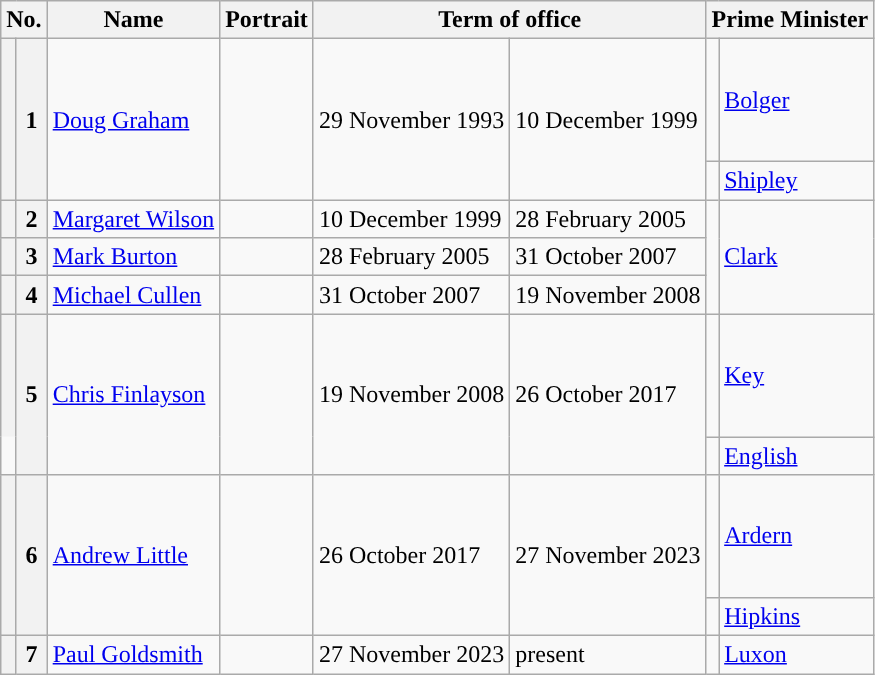<table class="wikitable">
<tr>
<th colspan=2>No.</th>
<th>Name</th>
<th>Portrait</th>
<th colspan=2>Term of office</th>
<th colspan=2>Prime Minister</th>
</tr>
<tr>
<th height=75 style="border-bottom:solid 0 grey; background:"></th>
<th rowspan=2>1</th>
<td rowspan=2><a href='#'>Doug Graham</a></td>
<td rowspan=2></td>
<td rowspan=2>29 November 1993</td>
<td rowspan=2>10 December 1999</td>
<td width=1 style="border-top:solid 0 grey; background:"></td>
<td><a href='#'>Bolger</a></td>
</tr>
<tr>
<th height=15 style="border-top:solid 0 grey; background:"></th>
<td style="border-bottom:solid 0 grey; background:"></td>
<td><a href='#'>Shipley</a></td>
</tr>
<tr>
<th style="color:inherit;background:"></th>
<th>2</th>
<td><a href='#'>Margaret Wilson</a></td>
<td></td>
<td>10 December 1999</td>
<td>28 February 2005</td>
<td rowspan=3 style="color:inherit;background:"></td>
<td rowspan=3><a href='#'>Clark</a></td>
</tr>
<tr>
<th style="color:inherit;background:"></th>
<th>3</th>
<td><a href='#'>Mark Burton</a></td>
<td></td>
<td>28 February 2005</td>
<td>31 October 2007</td>
</tr>
<tr>
<th style="color:inherit;background:"></th>
<th>4</th>
<td><a href='#'>Michael Cullen</a></td>
<td></td>
<td>31 October 2007</td>
<td>19 November 2008</td>
</tr>
<tr>
<th height=75 style="border-bottom:solid 0 grey; background:"></th>
<th rowspan=2>5</th>
<td rowspan=2><a href='#'>Chris Finlayson</a></td>
<td rowspan=2></td>
<td rowspan=2>19 November 2008</td>
<td rowspan=2>26 October 2017</td>
<td style="border-top:solid 0 grey; background:"></td>
<td><a href='#'>Key</a></td>
</tr>
<tr>
<td height=15 style="border-top:solid 0 grey; background:"></td>
<td style="color:inherit;background:"></td>
<td><a href='#'>English</a></td>
</tr>
<tr>
<th height=75 style="border-bottom:solid 0 grey; background:"></th>
<th rowspan="2">6</th>
<td rowspan="2"><a href='#'>Andrew Little</a></td>
<td rowspan="2"></td>
<td rowspan="2">26 October 2017</td>
<td rowspan="2">27 November 2023</td>
<td style="color:inherit;background:"></td>
<td><a href='#'>Ardern</a></td>
</tr>
<tr>
<th style="border-top:solid 0 grey; background:"></th>
<td style="color:inherit;background:"></td>
<td><a href='#'>Hipkins</a></td>
</tr>
<tr>
<th style="color:inherit;background:"></th>
<th>7</th>
<td><a href='#'>Paul Goldsmith</a></td>
<td></td>
<td>27 November 2023</td>
<td>present</td>
<td style="color:inherit;background:"></td>
<td><a href='#'>Luxon</a></td>
</tr>
</table>
